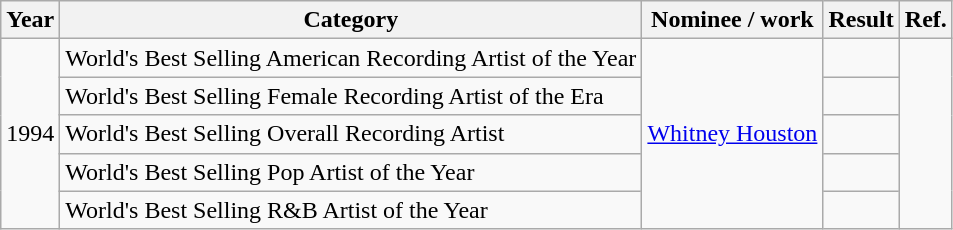<table class="wikitable">
<tr>
<th>Year</th>
<th>Category</th>
<th>Nominee / work</th>
<th>Result</th>
<th>Ref.</th>
</tr>
<tr>
<td rowspan="5">1994</td>
<td>World's Best Selling American Recording Artist of the Year</td>
<td rowspan="5"><a href='#'>Whitney Houston</a></td>
<td></td>
<td rowspan="5" align="center"></td>
</tr>
<tr>
<td>World's Best Selling Female Recording Artist of the Era</td>
<td></td>
</tr>
<tr>
<td>World's Best Selling Overall Recording Artist</td>
<td></td>
</tr>
<tr>
<td>World's Best Selling Pop Artist of the Year</td>
<td></td>
</tr>
<tr>
<td>World's Best Selling R&B Artist of the Year</td>
<td></td>
</tr>
</table>
